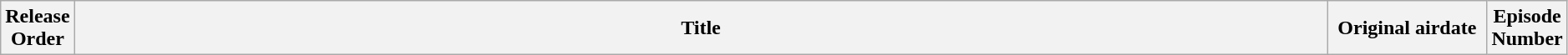<table class="wikitable plainrowheaders" width="99%" style="background:#FFFFFF">
<tr>
<th width="25">Release Order</th>
<th>Title</th>
<th width="120">Original airdate</th>
<th width="50">Episode Number<br>











</th>
</tr>
</table>
